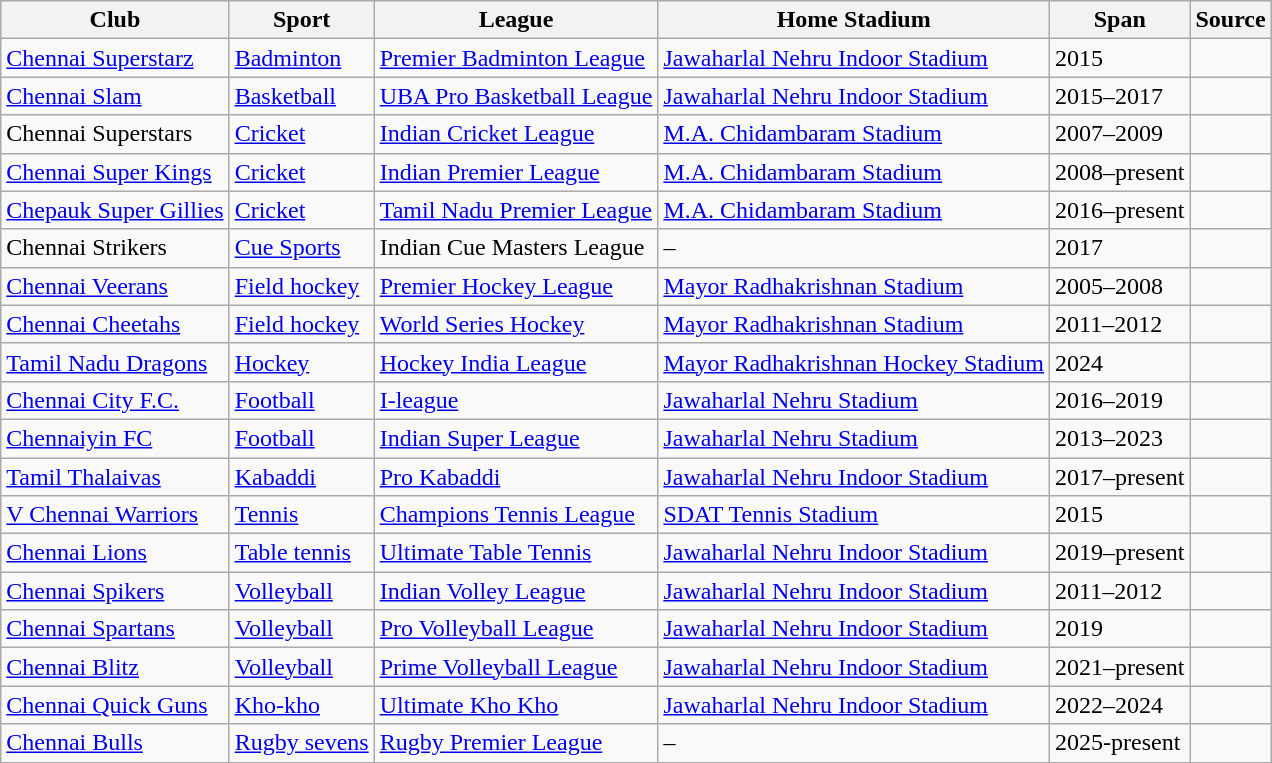<table class="wikitable">
<tr>
<th>Club</th>
<th>Sport</th>
<th>League</th>
<th>Home Stadium</th>
<th>Span</th>
<th>Source</th>
</tr>
<tr>
<td><a href='#'>Chennai Superstarz</a></td>
<td><a href='#'>Badminton</a></td>
<td><a href='#'>Premier Badminton League</a></td>
<td><a href='#'>Jawaharlal Nehru Indoor Stadium</a></td>
<td>2015</td>
<td></td>
</tr>
<tr>
<td><a href='#'>Chennai Slam</a></td>
<td><a href='#'>Basketball</a></td>
<td><a href='#'>UBA Pro Basketball League</a></td>
<td><a href='#'>Jawaharlal Nehru Indoor Stadium</a></td>
<td>2015–2017</td>
<td></td>
</tr>
<tr>
<td>Chennai Superstars</td>
<td><a href='#'>Cricket</a></td>
<td><a href='#'>Indian Cricket League</a></td>
<td><a href='#'>M.A. Chidambaram Stadium</a></td>
<td>2007–2009</td>
<td></td>
</tr>
<tr>
<td><a href='#'>Chennai Super Kings</a></td>
<td><a href='#'>Cricket</a></td>
<td><a href='#'>Indian Premier League</a></td>
<td><a href='#'>M.A. Chidambaram Stadium</a></td>
<td>2008–present</td>
<td></td>
</tr>
<tr>
<td><a href='#'>Chepauk Super Gillies</a></td>
<td><a href='#'>Cricket</a></td>
<td><a href='#'>Tamil Nadu Premier League</a></td>
<td><a href='#'>M.A. Chidambaram Stadium</a></td>
<td>2016–present</td>
<td></td>
</tr>
<tr>
<td>Chennai Strikers</td>
<td><a href='#'>Cue Sports</a></td>
<td>Indian Cue Masters League</td>
<td>–</td>
<td>2017</td>
<td></td>
</tr>
<tr>
<td><a href='#'>Chennai Veerans</a></td>
<td><a href='#'>Field hockey</a></td>
<td><a href='#'>Premier Hockey League</a></td>
<td><a href='#'>Mayor Radhakrishnan Stadium</a></td>
<td>2005–2008</td>
<td></td>
</tr>
<tr>
<td><a href='#'>Chennai Cheetahs</a></td>
<td><a href='#'>Field hockey</a></td>
<td><a href='#'>World Series Hockey</a></td>
<td><a href='#'>Mayor Radhakrishnan Stadium</a></td>
<td>2011–2012</td>
<td></td>
</tr>
<tr>
<td><a href='#'>Tamil Nadu Dragons</a></td>
<td><a href='#'>Hockey</a></td>
<td><a href='#'>Hockey India League</a></td>
<td><a href='#'>Mayor Radhakrishnan Hockey Stadium</a></td>
<td>2024</td>
<td></td>
</tr>
<tr>
<td><a href='#'>Chennai City F.C.</a></td>
<td><a href='#'>Football</a></td>
<td><a href='#'>I-league</a></td>
<td><a href='#'>Jawaharlal Nehru Stadium</a></td>
<td>2016–2019</td>
<td></td>
</tr>
<tr>
<td><a href='#'>Chennaiyin FC</a></td>
<td><a href='#'>Football</a></td>
<td><a href='#'>Indian Super League</a></td>
<td><a href='#'>Jawaharlal Nehru Stadium</a></td>
<td>2013–2023</td>
<td></td>
</tr>
<tr>
<td><a href='#'>Tamil Thalaivas</a></td>
<td><a href='#'>Kabaddi</a></td>
<td><a href='#'>Pro Kabaddi</a></td>
<td><a href='#'>Jawaharlal Nehru Indoor Stadium</a></td>
<td>2017–present</td>
<td></td>
</tr>
<tr>
<td><a href='#'>V Chennai Warriors</a></td>
<td><a href='#'>Tennis</a></td>
<td><a href='#'>Champions Tennis League</a></td>
<td><a href='#'>SDAT Tennis Stadium</a></td>
<td>2015</td>
<td></td>
</tr>
<tr>
<td><a href='#'>Chennai Lions</a></td>
<td><a href='#'>Table tennis</a></td>
<td><a href='#'>Ultimate Table Tennis</a></td>
<td><a href='#'>Jawaharlal Nehru Indoor Stadium</a></td>
<td>2019–present</td>
<td></td>
</tr>
<tr>
<td><a href='#'>Chennai Spikers</a></td>
<td><a href='#'>Volleyball</a></td>
<td><a href='#'>Indian Volley League</a></td>
<td><a href='#'>Jawaharlal Nehru Indoor Stadium</a></td>
<td>2011–2012</td>
<td></td>
</tr>
<tr>
<td><a href='#'>Chennai Spartans</a></td>
<td><a href='#'>Volleyball</a></td>
<td><a href='#'>Pro Volleyball League</a></td>
<td><a href='#'>Jawaharlal Nehru Indoor Stadium</a></td>
<td>2019</td>
<td></td>
</tr>
<tr>
<td><a href='#'>Chennai Blitz</a></td>
<td><a href='#'>Volleyball</a></td>
<td><a href='#'>Prime Volleyball League</a></td>
<td><a href='#'>Jawaharlal Nehru Indoor Stadium</a></td>
<td>2021–present</td>
<td></td>
</tr>
<tr>
<td><a href='#'>Chennai Quick Guns</a></td>
<td><a href='#'>Kho-kho</a></td>
<td><a href='#'>Ultimate Kho Kho</a></td>
<td><a href='#'>Jawaharlal Nehru Indoor Stadium</a></td>
<td>2022–2024</td>
<td></td>
</tr>
<tr>
<td><a href='#'>Chennai Bulls</a></td>
<td><a href='#'>Rugby sevens</a></td>
<td><a href='#'>Rugby Premier League</a></td>
<td>–</td>
<td>2025-present</td>
<td></td>
</tr>
</table>
